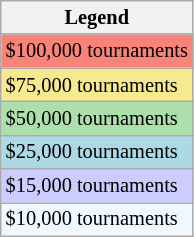<table class=wikitable style="font-size:85%;">
<tr>
<th>Legend</th>
</tr>
<tr style="background:#f88379;">
<td>$100,000 tournaments</td>
</tr>
<tr style="background:#f7e98e;">
<td>$75,000 tournaments</td>
</tr>
<tr style="background:#addfad;">
<td>$50,000 tournaments</td>
</tr>
<tr style="background:lightblue;">
<td>$25,000 tournaments</td>
</tr>
<tr style="background:#ccf;">
<td>$15,000 tournaments</td>
</tr>
<tr style="background:#f0f8ff;">
<td>$10,000 tournaments</td>
</tr>
</table>
